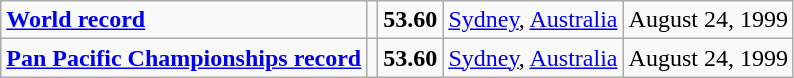<table class="wikitable">
<tr>
<td><strong><a href='#'>World record</a></strong></td>
<td></td>
<td><strong>53.60</strong></td>
<td><a href='#'>Sydney</a>, <a href='#'>Australia</a></td>
<td>August 24, 1999</td>
</tr>
<tr>
<td><strong><a href='#'>Pan Pacific Championships record</a></strong></td>
<td></td>
<td><strong>53.60</strong></td>
<td><a href='#'>Sydney</a>, <a href='#'>Australia</a></td>
<td>August 24, 1999</td>
</tr>
</table>
